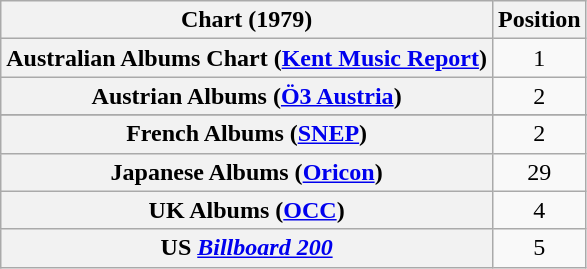<table class="wikitable sortable plainrowheaders" style="text-align:center;">
<tr>
<th>Chart (1979)</th>
<th>Position</th>
</tr>
<tr>
<th scope="row">Australian Albums Chart (<a href='#'>Kent Music Report</a>)</th>
<td>1</td>
</tr>
<tr>
<th scope="row">Austrian Albums (<a href='#'>Ö3 Austria</a>)</th>
<td>2</td>
</tr>
<tr>
</tr>
<tr>
<th scope="row">French Albums (<a href='#'>SNEP</a>)</th>
<td>2</td>
</tr>
<tr>
<th scope="row">Japanese Albums (<a href='#'>Oricon</a>)</th>
<td>29</td>
</tr>
<tr>
<th scope="row">UK Albums (<a href='#'>OCC</a>)</th>
<td>4</td>
</tr>
<tr>
<th scope="row">US <em><a href='#'>Billboard 200</a></em></th>
<td>5</td>
</tr>
</table>
